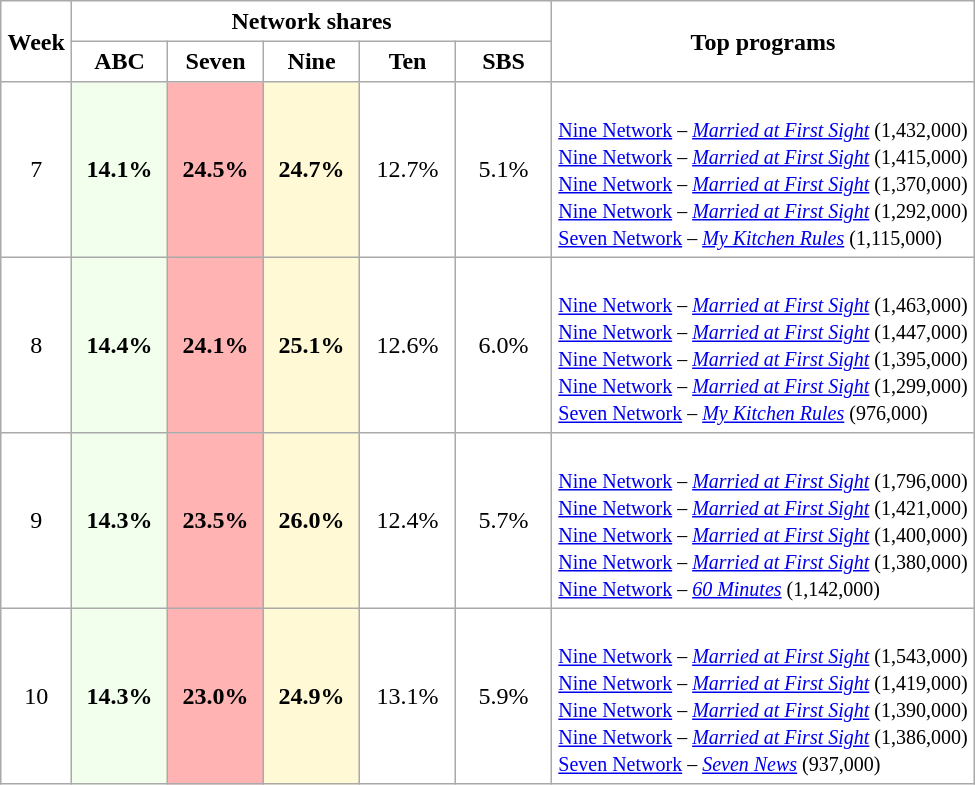<table border="1" cellpadding="4" cellspacing="0" style="border:1px solid #aaa; border-collapse:collapse">
<tr bgcolor="white" align="center">
<th rowspan=2>Week</th>
<th colspan=5>Network shares</th>
<th rowspan=2>Top programs</th>
</tr>
<tr bgcolor="white" align="center">
<td width=55><strong>ABC</strong></td>
<td width=55><strong>Seven</strong></td>
<td width=55><strong>Nine</strong></td>
<td width=55><strong>Ten</strong></td>
<td width=55><strong>SBS</strong></td>
</tr>
<tr align=center>
<td>7</td>
<th style="background-color: #F1FFEC">14.1%</th>
<th style="background-color: #FFB3B3;">24.5%</th>
<th style="background-color: #FFFAD5"><strong>24.7%</strong></th>
<td>12.7%</td>
<td>5.1%</td>
<td align=left><br><small><a href='#'>Nine Network</a> –   <em><a href='#'>Married at First Sight</a></em> (1,432,000)<br>
<a href='#'>Nine Network</a> –   <em><a href='#'>Married at First Sight</a></em> (1,415,000)<br>
<a href='#'>Nine Network</a> –   <em><a href='#'>Married at First Sight</a></em> (1,370,000)<br>
<a href='#'>Nine Network</a> –   <em><a href='#'>Married at First Sight</a></em> (1,292,000)<br>
<a href='#'>Seven Network</a> –  <em><a href='#'>My Kitchen Rules</a></em> (1,115,000)<br></small></td>
</tr>
<tr align=center>
<td>8</td>
<th style="background-color: #F1FFEC">14.4%</th>
<th style="background-color: #FFB3B3">24.1%</th>
<th style="background-color: #FFFAD5">25.1%</th>
<td>12.6%</td>
<td>6.0%</td>
<td align=left><br><small><a href='#'>Nine Network</a> –   <em><a href='#'>Married at First Sight</a></em> (1,463,000)<br>
<a href='#'>Nine Network</a> –   <em><a href='#'>Married at First Sight</a></em> (1,447,000)<br>
<a href='#'>Nine Network</a> –   <em><a href='#'>Married at First Sight</a></em> (1,395,000)<br>
<a href='#'>Nine Network</a> –   <em><a href='#'>Married at First Sight</a></em> (1,299,000)<br>
<a href='#'>Seven Network</a> –   <em><a href='#'>My Kitchen Rules</a></em> (976,000)<br></small></td>
</tr>
<tr align=center>
<td>9</td>
<th style="background-color: #F1FFEC">14.3%</th>
<th style="background-color: #FFB3B3">23.5%</th>
<th style="background-color: #FFFAD5">26.0%</th>
<td>12.4%</td>
<td>5.7%</td>
<td align=left><br><small><a href='#'>Nine Network</a> –   <em><a href='#'>Married at First Sight</a></em> (1,796,000)<br>
<a href='#'>Nine Network</a> –   <em><a href='#'>Married at First Sight</a></em> (1,421,000)<br>
<a href='#'>Nine Network</a> –   <em><a href='#'>Married at First Sight</a></em> (1,400,000)<br>
<a href='#'>Nine Network</a> –   <em><a href='#'>Married at First Sight</a></em> (1,380,000)<br>
<a href='#'>Nine Network</a> –   <em><a href='#'>60 Minutes</a></em> (1,142,000)<br></small></td>
</tr>
<tr align=center>
<td>10</td>
<th style="background-color: #F1FFEC">14.3%</th>
<th style="background-color: #FFB3B3">23.0%</th>
<th style="background-color: #FFFAD5">24.9%</th>
<td>13.1%</td>
<td>5.9%</td>
<td align=left><br><small><a href='#'>Nine Network</a> –   <em><a href='#'>Married at First Sight</a></em> (1,543,000)<br>
<a href='#'>Nine Network</a> –   <em><a href='#'>Married at First Sight</a></em> (1,419,000)<br>
<a href='#'>Nine Network</a> –   <em><a href='#'>Married at First Sight</a></em> (1,390,000)<br>
<a href='#'>Nine Network</a> –   <em><a href='#'>Married at First Sight</a></em> (1,386,000)<br>
<a href='#'>Seven Network</a> –   <em><a href='#'>Seven News</a></em> (937,000)<br></small></td>
</tr>
</table>
